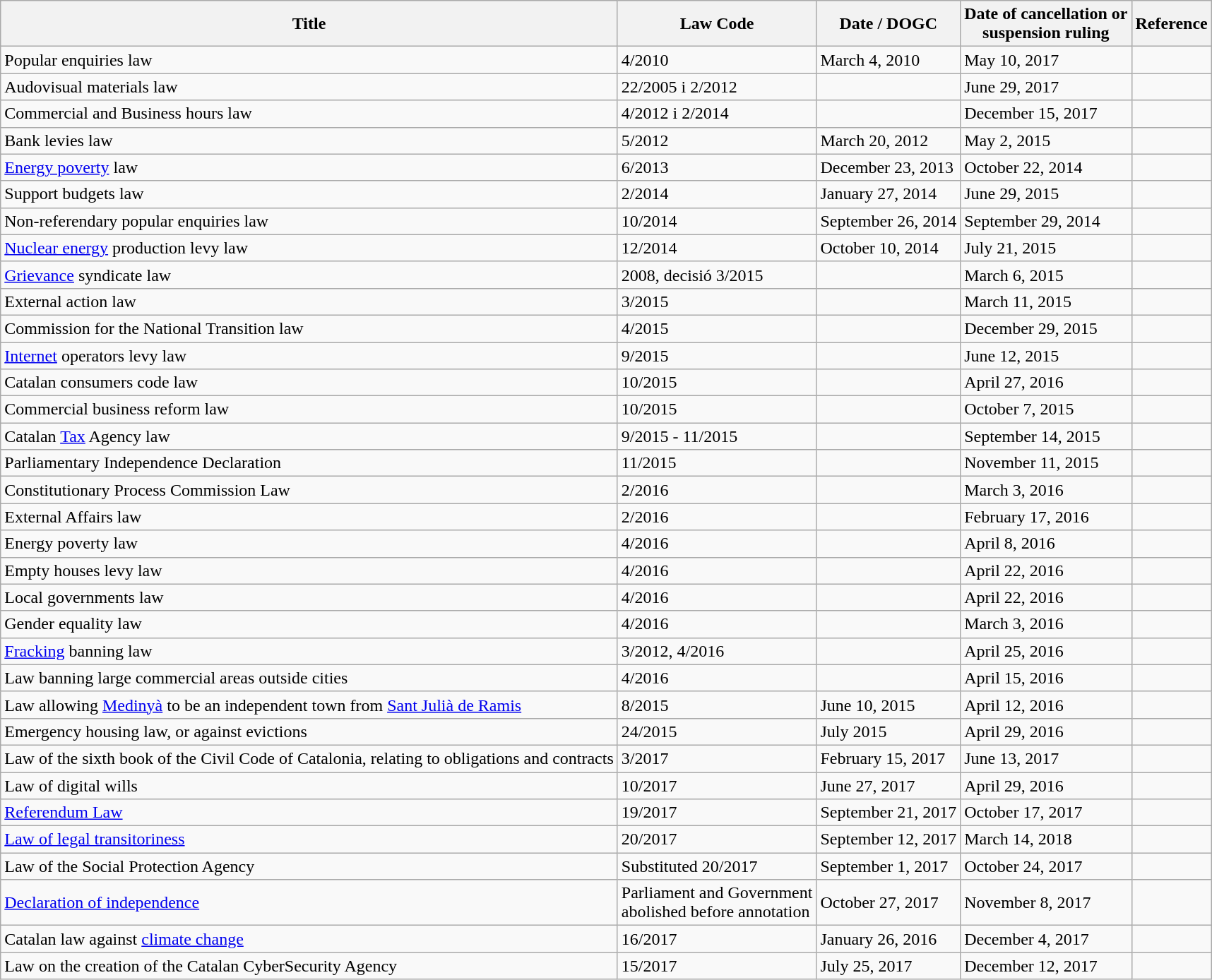<table class="wikitable" style="margin-bottom: 215px;">
<tr>
<th>Title</th>
<th>Law Code</th>
<th>Date / DOGC</th>
<th>Date of cancellation or<br>suspension ruling</th>
<th>Reference</th>
</tr>
<tr>
<td>Popular enquiries law</td>
<td>4/2010</td>
<td>March 4, 2010</td>
<td>May 10, 2017</td>
<td></td>
</tr>
<tr>
<td>Audovisual materials law</td>
<td>22/2005 i 2/2012</td>
<td></td>
<td>June 29, 2017</td>
<td></td>
</tr>
<tr>
<td>Commercial and Business hours law</td>
<td>4/2012 i 2/2014</td>
<td></td>
<td>December 15, 2017</td>
<td></td>
</tr>
<tr>
<td>Bank levies law</td>
<td>5/2012</td>
<td>March 20, 2012</td>
<td>May 2, 2015</td>
<td></td>
</tr>
<tr>
<td><a href='#'>Energy poverty</a> law</td>
<td>6/2013</td>
<td>December 23, 2013</td>
<td>October 22, 2014</td>
<td></td>
</tr>
<tr>
<td>Support budgets law</td>
<td>2/2014</td>
<td>January 27, 2014</td>
<td>June 29, 2015</td>
<td></td>
</tr>
<tr>
<td>Non-referendary popular enquiries law</td>
<td>10/2014</td>
<td>September 26, 2014</td>
<td>September 29, 2014</td>
<td></td>
</tr>
<tr>
<td><a href='#'>Nuclear energy</a> production levy law</td>
<td>12/2014</td>
<td>October 10, 2014</td>
<td>July 21, 2015</td>
<td></td>
</tr>
<tr>
<td><a href='#'>Grievance</a> syndicate law</td>
<td>2008, decisió 3/2015</td>
<td></td>
<td>March 6, 2015</td>
<td></td>
</tr>
<tr>
<td>External action law</td>
<td>3/2015</td>
<td></td>
<td>March 11, 2015</td>
<td></td>
</tr>
<tr>
<td>Commission for the National Transition law</td>
<td>4/2015</td>
<td></td>
<td>December 29, 2015</td>
<td></td>
</tr>
<tr>
<td><a href='#'>Internet</a> operators levy law</td>
<td>9/2015</td>
<td></td>
<td>June 12, 2015</td>
<td></td>
</tr>
<tr>
<td>Catalan consumers code law</td>
<td>10/2015</td>
<td></td>
<td>April 27, 2016</td>
<td></td>
</tr>
<tr>
<td>Commercial business reform law</td>
<td>10/2015</td>
<td></td>
<td>October 7, 2015</td>
<td></td>
</tr>
<tr>
<td>Catalan <a href='#'>Tax</a> Agency law</td>
<td>9/2015 - 11/2015</td>
<td></td>
<td>September 14, 2015</td>
<td></td>
</tr>
<tr>
<td>Parliamentary Independence Declaration</td>
<td>11/2015</td>
<td></td>
<td>November 11, 2015</td>
<td></td>
</tr>
<tr>
<td>Constitutionary Process Commission Law</td>
<td>2/2016</td>
<td></td>
<td>March 3, 2016</td>
<td></td>
</tr>
<tr>
<td>External Affairs law</td>
<td>2/2016</td>
<td></td>
<td>February 17, 2016</td>
<td></td>
</tr>
<tr>
<td>Energy poverty law</td>
<td>4/2016</td>
<td></td>
<td>April 8, 2016</td>
<td></td>
</tr>
<tr>
<td>Empty houses levy law</td>
<td>4/2016</td>
<td></td>
<td>April 22, 2016</td>
<td></td>
</tr>
<tr>
<td>Local governments law</td>
<td>4/2016</td>
<td></td>
<td>April 22, 2016</td>
<td></td>
</tr>
<tr>
<td>Gender equality law</td>
<td>4/2016</td>
<td></td>
<td>March 3, 2016</td>
<td></td>
</tr>
<tr>
<td><a href='#'>Fracking</a> banning law</td>
<td>3/2012, 4/2016</td>
<td></td>
<td>April 25, 2016</td>
<td></td>
</tr>
<tr>
<td>Law banning large commercial areas outside cities</td>
<td>4/2016</td>
<td></td>
<td>April 15, 2016</td>
<td></td>
</tr>
<tr>
<td>Law allowing <a href='#'>Medinyà</a> to be an independent town from <a href='#'>Sant Julià de Ramis</a></td>
<td>8/2015</td>
<td>June 10, 2015</td>
<td>April 12, 2016</td>
<td></td>
</tr>
<tr>
<td>Emergency housing law, or against evictions</td>
<td>24/2015</td>
<td>July 2015</td>
<td>April 29, 2016</td>
<td></td>
</tr>
<tr>
<td>Law of the sixth book of the Civil Code of Catalonia, relating to obligations and contracts</td>
<td>3/2017</td>
<td>February 15, 2017</td>
<td>June 13, 2017</td>
<td></td>
</tr>
<tr>
<td>Law of digital wills</td>
<td>10/2017</td>
<td>June 27, 2017</td>
<td>April 29, 2016</td>
<td></td>
</tr>
<tr>
<td><a href='#'>Referendum Law</a></td>
<td>19/2017</td>
<td>September 21, 2017</td>
<td>October 17, 2017</td>
<td></td>
</tr>
<tr>
<td><a href='#'>Law of legal transitoriness</a></td>
<td>20/2017</td>
<td>September 12, 2017</td>
<td>March 14, 2018</td>
<td></td>
</tr>
<tr>
<td>Law of the Social Protection Agency</td>
<td>Substituted 20/2017</td>
<td>September 1, 2017</td>
<td>October 24, 2017</td>
<td></td>
</tr>
<tr>
<td><a href='#'>Declaration of independence</a></td>
<td>Parliament and Government<br>abolished before annotation</td>
<td>October 27, 2017</td>
<td>November 8, 2017</td>
<td></td>
</tr>
<tr>
<td>Catalan law against <a href='#'>climate change</a></td>
<td>16/2017</td>
<td>January 26, 2016</td>
<td>December 4, 2017</td>
<td></td>
</tr>
<tr>
<td>Law on the creation of the Catalan CyberSecurity Agency</td>
<td>15/2017</td>
<td>July 25, 2017</td>
<td>December 12, 2017</td>
<td></td>
</tr>
</table>
